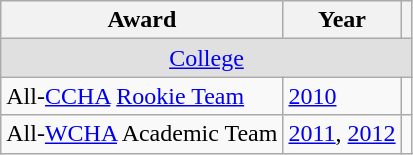<table class="wikitable">
<tr>
<th>Award</th>
<th>Year</th>
<th></th>
</tr>
<tr ALIGN="center" bgcolor="#e0e0e0">
<td colspan="3"><a href='#'>College</a></td>
</tr>
<tr>
<td>All-<a href='#'>CCHA</a> <a href='#'>Rookie Team</a></td>
<td><a href='#'>2010</a></td>
<td></td>
</tr>
<tr>
<td>All-<a href='#'>WCHA</a> Academic Team</td>
<td><a href='#'>2011</a>, <a href='#'>2012</a></td>
<td></td>
</tr>
</table>
